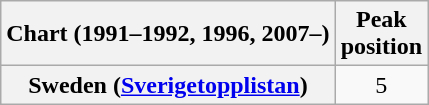<table class="wikitable plainrowheaders">
<tr>
<th>Chart (1991–1992, 1996, 2007–)</th>
<th>Peak<br>position</th>
</tr>
<tr>
<th scope="row">Sweden (<a href='#'>Sverigetopplistan</a>)</th>
<td align="center">5</td>
</tr>
</table>
